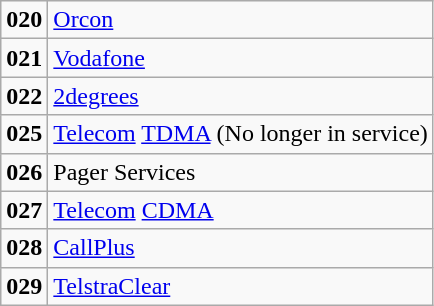<table class="wikitable">
<tr>
<td><strong>020</strong></td>
<td><a href='#'>Orcon</a></td>
</tr>
<tr>
<td><strong>021</strong></td>
<td><a href='#'>Vodafone</a></td>
</tr>
<tr>
<td><strong>022</strong></td>
<td><a href='#'>2degrees</a></td>
</tr>
<tr>
<td><strong>025</strong></td>
<td><a href='#'>Telecom</a> <a href='#'>TDMA</a> (No longer in service)</td>
</tr>
<tr>
<td><strong>026</strong></td>
<td>Pager Services</td>
</tr>
<tr>
<td><strong>027</strong></td>
<td><a href='#'>Telecom</a> <a href='#'>CDMA</a></td>
</tr>
<tr>
<td><strong>028</strong></td>
<td><a href='#'>CallPlus</a></td>
</tr>
<tr>
<td><strong>029</strong></td>
<td><a href='#'>TelstraClear</a></td>
</tr>
</table>
